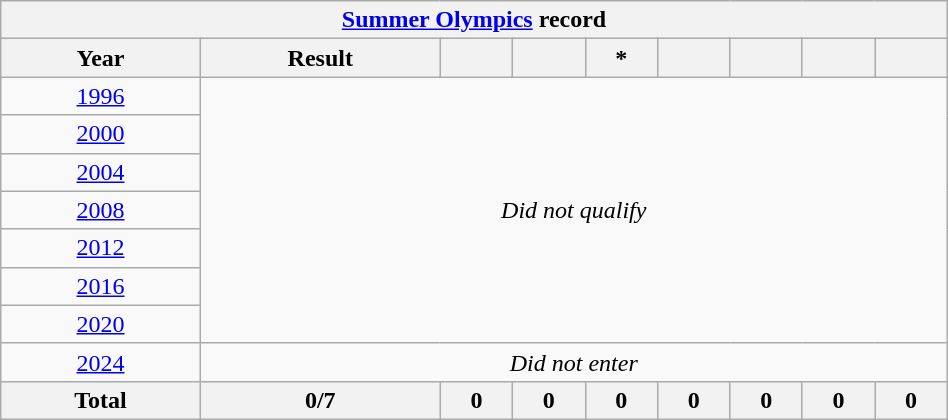<table class="wikitable" style="text-align: center; width:50%;">
<tr>
<th colspan=10><a href='#'>Summer Olympics</a> record</th>
</tr>
<tr>
<th>Year</th>
<th>Result</th>
<th></th>
<th></th>
<th>*</th>
<th></th>
<th></th>
<th></th>
<th></th>
</tr>
<tr>
<td> <a href='#'>1996</a></td>
<td colspan=8 rowspan=7><em>Did not qualify</em></td>
</tr>
<tr>
<td> <a href='#'>2000</a></td>
</tr>
<tr>
<td> <a href='#'>2004</a></td>
</tr>
<tr>
<td> <a href='#'>2008</a></td>
</tr>
<tr>
<td> <a href='#'>2012</a></td>
</tr>
<tr>
<td> <a href='#'>2016</a></td>
</tr>
<tr>
<td> <a href='#'>2020</a></td>
</tr>
<tr>
<td> <a href='#'>2024</a></td>
<td colspan=8><em>Did not enter</em></td>
</tr>
<tr>
<th>Total</th>
<th>0/7</th>
<th>0</th>
<th>0</th>
<th>0</th>
<th>0</th>
<th>0</th>
<th>0</th>
<th>0</th>
</tr>
</table>
